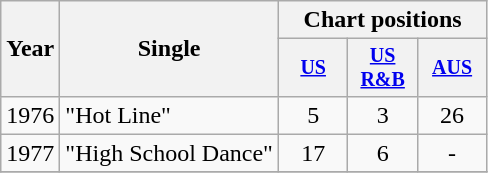<table class="wikitable" style="text-align:center;">
<tr>
<th rowspan="2">Year</th>
<th rowspan="2">Single</th>
<th colspan="3">Chart positions</th>
</tr>
<tr style="font-size:smaller;">
<th width="40"><a href='#'>US</a></th>
<th width="40"><a href='#'>US<br>R&B</a></th>
<th width="40"><a href='#'>AUS</a></th>
</tr>
<tr>
<td rowspan="1">1976</td>
<td align="left">"Hot Line"</td>
<td>5</td>
<td>3</td>
<td>26</td>
</tr>
<tr>
<td rowspan="1">1977</td>
<td align="left">"High School Dance"</td>
<td>17</td>
<td>6</td>
<td>-</td>
</tr>
<tr>
</tr>
</table>
